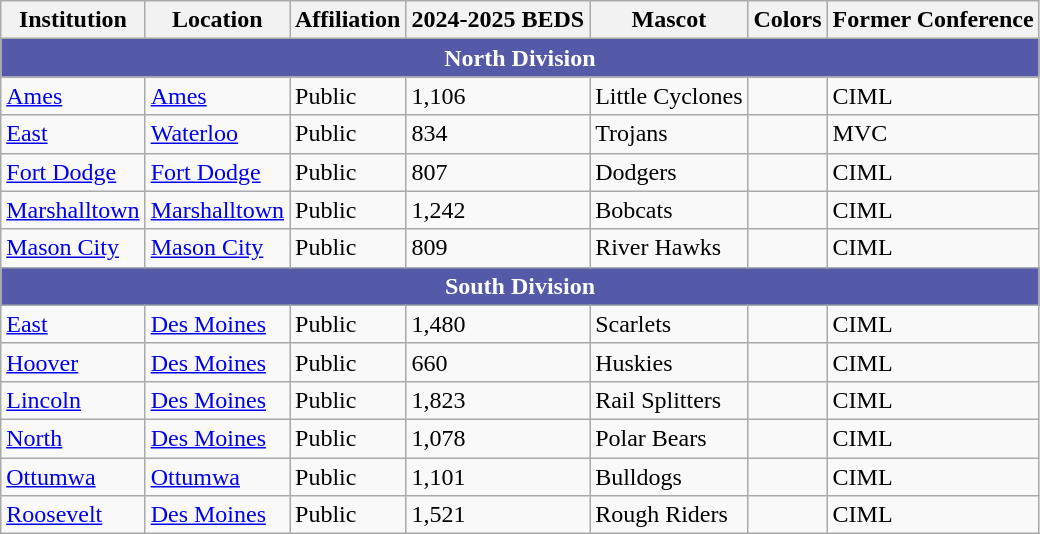<table class="wikitable">
<tr>
<th>Institution</th>
<th>Location</th>
<th>Affiliation</th>
<th>2024-2025 BEDS</th>
<th>Mascot</th>
<th>Colors</th>
<th>Former Conference</th>
</tr>
<tr>
<th colspan="10" style="color: #ffffff; background-color: #545AA7;">North Division</th>
</tr>
<tr>
<td><a href='#'>Ames</a></td>
<td><a href='#'>Ames</a></td>
<td>Public</td>
<td>1,106</td>
<td>Little Cyclones</td>
<td> </td>
<td>CIML</td>
</tr>
<tr>
<td><a href='#'>East</a></td>
<td><a href='#'>Waterloo</a></td>
<td>Public</td>
<td>834</td>
<td>Trojans</td>
<td> </td>
<td>MVC</td>
</tr>
<tr>
<td><a href='#'>Fort Dodge</a></td>
<td><a href='#'>Fort Dodge</a></td>
<td>Public</td>
<td>807</td>
<td>Dodgers</td>
<td> </td>
<td>CIML</td>
</tr>
<tr>
<td><a href='#'>Marshalltown</a></td>
<td><a href='#'>Marshalltown</a></td>
<td>Public</td>
<td>1,242</td>
<td>Bobcats</td>
<td> </td>
<td>CIML</td>
</tr>
<tr>
<td><a href='#'>Mason City</a></td>
<td><a href='#'>Mason City</a></td>
<td>Public</td>
<td>809</td>
<td>River Hawks</td>
<td> </td>
<td>CIML</td>
</tr>
<tr>
<th colspan="10" style="color: #ffffff; background-color: #545AA7;">South Division</th>
</tr>
<tr>
<td><a href='#'>East</a></td>
<td><a href='#'>Des Moines</a></td>
<td>Public</td>
<td>1,480</td>
<td>Scarlets</td>
<td> </td>
<td>CIML</td>
</tr>
<tr>
<td><a href='#'>Hoover</a></td>
<td><a href='#'>Des Moines</a></td>
<td>Public</td>
<td>660</td>
<td>Huskies</td>
<td> </td>
<td>CIML</td>
</tr>
<tr>
<td><a href='#'>Lincoln</a></td>
<td><a href='#'>Des Moines</a></td>
<td>Public</td>
<td>1,823</td>
<td>Rail Splitters</td>
<td> </td>
<td>CIML</td>
</tr>
<tr>
<td><a href='#'>North</a></td>
<td><a href='#'>Des Moines</a></td>
<td>Public</td>
<td>1,078</td>
<td>Polar Bears</td>
<td> </td>
<td>CIML</td>
</tr>
<tr>
<td><a href='#'>Ottumwa</a></td>
<td><a href='#'>Ottumwa</a></td>
<td>Public</td>
<td>1,101</td>
<td>Bulldogs</td>
<td> </td>
<td>CIML</td>
</tr>
<tr>
<td><a href='#'>Roosevelt</a></td>
<td><a href='#'>Des Moines</a></td>
<td>Public</td>
<td>1,521</td>
<td>Rough Riders</td>
<td> </td>
<td>CIML</td>
</tr>
</table>
